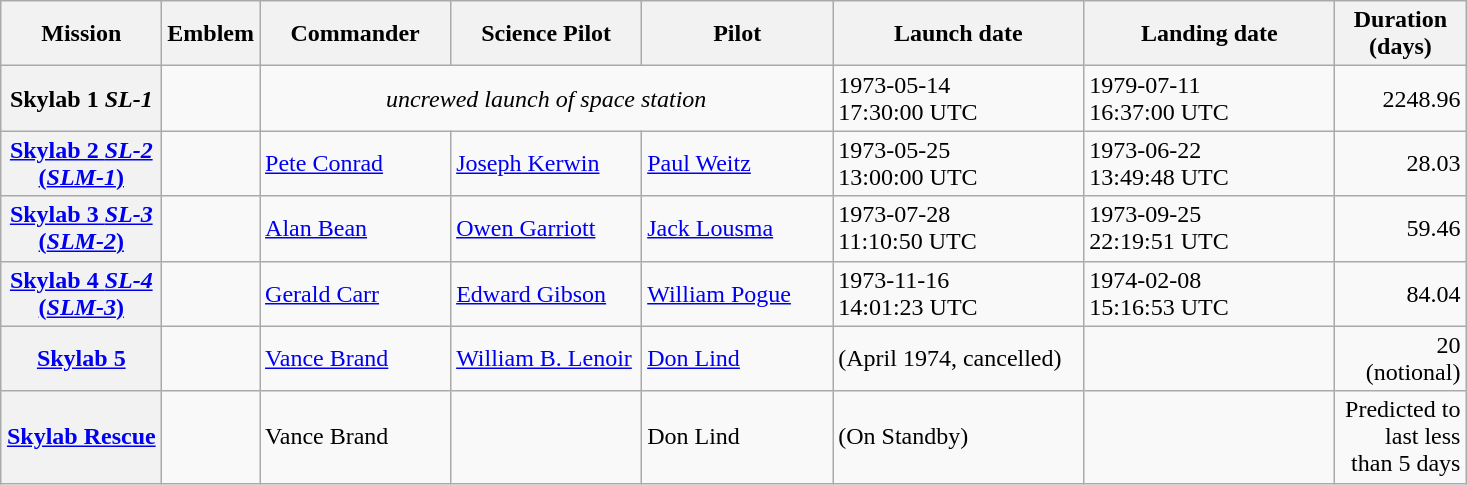<table class="wikitable plainrowheaders">
<tr>
<th scope="col" style="width: 100px;">Mission</th>
<th scope="col">Emblem</th>
<th scope="col" style="width: 120px;">Commander</th>
<th scope="col" style="width: 120px;">Science Pilot</th>
<th scope="col" style="width: 120px;">Pilot</th>
<th scope="col" style="width: 160px;">Launch date</th>
<th scope="col" style="width: 160px;">Landing date</th>
<th scope="col" style="width:  80px;">Duration (days)</th>
</tr>
<tr>
<th scope="row">Skylab 1 <em>SL-1</em></th>
<td></td>
<td colspan="3" style="text-align: center;"><em>uncrewed launch of space station</em></td>
<td>1973-05-14 <br>17:30:00 UTC</td>
<td>1979-07-11 <br>16:37:00 UTC</td>
<td style="text-align: right;">2248.96</td>
</tr>
<tr>
<th scope="row"><a href='#'>Skylab 2 <em>SL-2</em> (<em>SLM-1</em>)</a></th>
<td></td>
<td><a href='#'>Pete Conrad</a></td>
<td><a href='#'>Joseph Kerwin</a></td>
<td><a href='#'>Paul Weitz</a></td>
<td>1973-05-25 <br>13:00:00 UTC</td>
<td>1973-06-22 <br>13:49:48 UTC</td>
<td style="text-align: right;">28.03</td>
</tr>
<tr>
<th scope="row"><a href='#'>Skylab 3 <em>SL-3</em> (<em>SLM-2</em>)</a></th>
<td></td>
<td><a href='#'>Alan Bean</a></td>
<td><a href='#'>Owen Garriott</a></td>
<td><a href='#'>Jack Lousma</a></td>
<td>1973-07-28 <br>11:10:50 UTC</td>
<td>1973-09-25 <br>22:19:51 UTC</td>
<td style="text-align: right;">59.46</td>
</tr>
<tr>
<th scope="row"><a href='#'>Skylab 4 <em>SL-4</em> (<em>SLM-3</em>)</a></th>
<td></td>
<td><a href='#'>Gerald Carr</a></td>
<td><a href='#'>Edward Gibson</a></td>
<td><a href='#'>William Pogue</a></td>
<td>1973-11-16 <br>14:01:23 UTC</td>
<td>1974-02-08 <br>15:16:53 UTC</td>
<td style="text-align: right;">84.04</td>
</tr>
<tr>
<th scope="row"><a href='#'>Skylab 5</a></th>
<td></td>
<td><a href='#'>Vance Brand</a></td>
<td><a href='#'>William B. Lenoir</a></td>
<td><a href='#'>Don Lind</a></td>
<td>(April 1974, cancelled)</td>
<td></td>
<td style="text-align: right;">20 (notional)</td>
</tr>
<tr>
<th scope="row"><a href='#'>Skylab Rescue</a></th>
<td></td>
<td>Vance Brand</td>
<td></td>
<td>Don Lind</td>
<td>(On Standby)</td>
<td></td>
<td style="text-align: right;">Predicted to last less than 5 days</td>
</tr>
</table>
